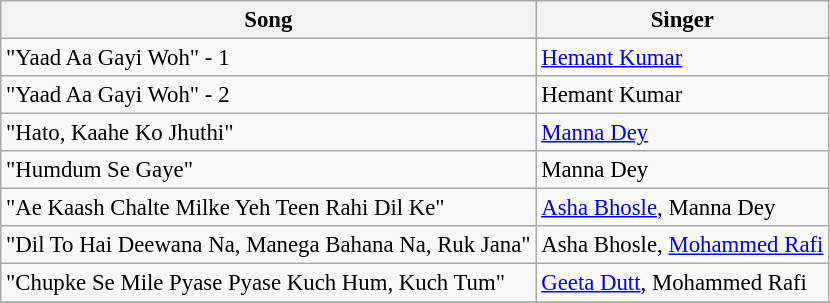<table class="wikitable" style="font-size:95%;">
<tr>
<th>Song</th>
<th>Singer</th>
</tr>
<tr>
<td>"Yaad Aa Gayi Woh" - 1</td>
<td><a href='#'>Hemant Kumar</a></td>
</tr>
<tr>
<td>"Yaad Aa Gayi Woh" - 2</td>
<td>Hemant Kumar</td>
</tr>
<tr>
<td>"Hato, Kaahe Ko Jhuthi"</td>
<td><a href='#'>Manna Dey</a></td>
</tr>
<tr>
<td>"Humdum Se Gaye"</td>
<td>Manna Dey</td>
</tr>
<tr>
<td>"Ae Kaash Chalte Milke Yeh Teen Rahi Dil Ke"</td>
<td><a href='#'>Asha Bhosle</a>, Manna Dey</td>
</tr>
<tr>
<td>"Dil To Hai Deewana Na, Manega Bahana Na, Ruk Jana"</td>
<td>Asha Bhosle, <a href='#'>Mohammed Rafi</a></td>
</tr>
<tr>
<td>"Chupke Se Mile Pyase Pyase Kuch Hum, Kuch Tum"</td>
<td><a href='#'>Geeta Dutt</a>, Mohammed Rafi</td>
</tr>
<tr>
</tr>
</table>
